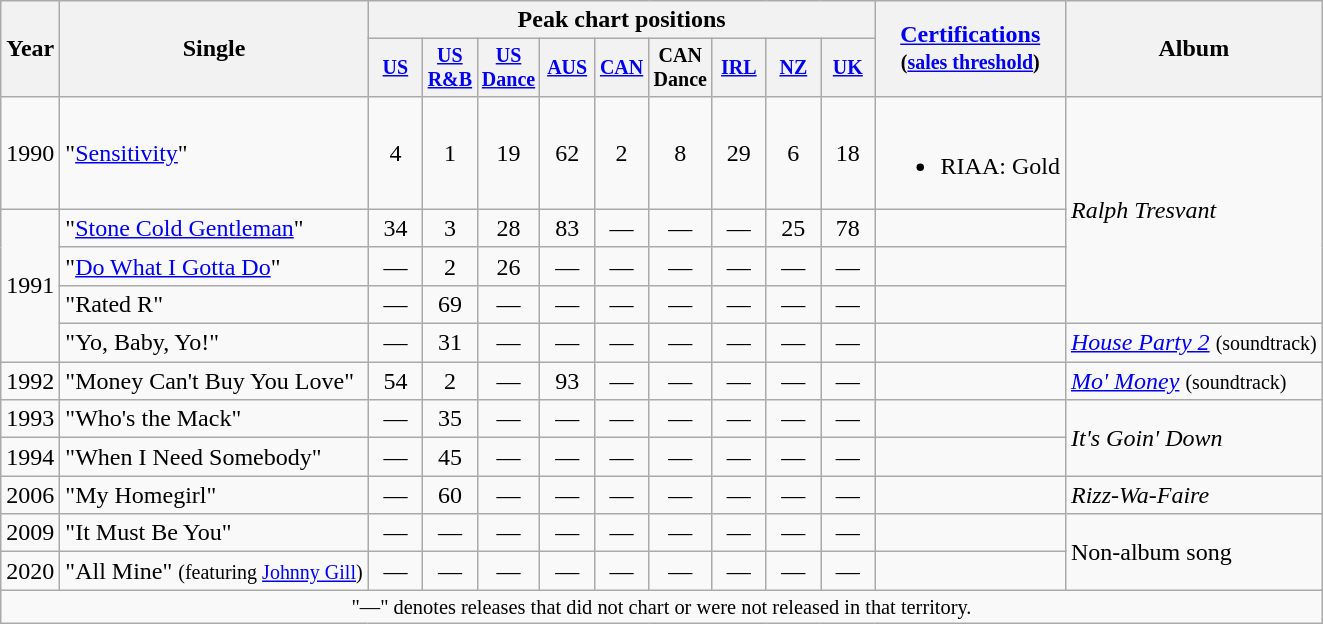<table class="wikitable" style="text-align:center;">
<tr>
<th rowspan="2">Year</th>
<th rowspan="2">Single</th>
<th colspan="9">Peak chart positions</th>
<th rowspan="2"><a href='#'>Certifications</a><br><small>(<a href='#'>sales threshold</a>)</small></th>
<th rowspan="2">Album</th>
</tr>
<tr style="font-size:smaller;">
<th width="30"><a href='#'>US</a><br></th>
<th width="30"><a href='#'>US R&B</a><br></th>
<th width="30"><a href='#'>US Dance</a><br></th>
<th width="30"><a href='#'>AUS</a><br></th>
<th width="30"><a href='#'>CAN</a><br></th>
<th width="30">CAN Dance<br></th>
<th width="30"><a href='#'>IRL</a><br></th>
<th width="30"><a href='#'>NZ</a><br></th>
<th width="30"><a href='#'>UK</a><br></th>
</tr>
<tr>
<td>1990</td>
<td align="left">"<a href='#'>Sensitivity</a>"</td>
<td>4</td>
<td>1</td>
<td>19</td>
<td>62</td>
<td>2</td>
<td>8</td>
<td>29</td>
<td>6</td>
<td>18</td>
<td align="left"><br><ul><li>RIAA: Gold</li></ul></td>
<td align="left" rowspan="4"><em>Ralph Tresvant</em></td>
</tr>
<tr>
<td rowspan="4">1991</td>
<td align="left">"<a href='#'>Stone Cold Gentleman</a>"</td>
<td>34</td>
<td>3</td>
<td>28</td>
<td>83</td>
<td>—</td>
<td>—</td>
<td>—</td>
<td>25</td>
<td>78</td>
<td></td>
</tr>
<tr>
<td align="left">"<a href='#'>Do What I Gotta Do</a>"</td>
<td>—</td>
<td>2</td>
<td>26</td>
<td>—</td>
<td>—</td>
<td>—</td>
<td>—</td>
<td>—</td>
<td>—</td>
<td></td>
</tr>
<tr>
<td align="left">"Rated R"</td>
<td>—</td>
<td>69</td>
<td>—</td>
<td>—</td>
<td>—</td>
<td>—</td>
<td>—</td>
<td>—</td>
<td>—</td>
<td></td>
</tr>
<tr>
<td align="left">"Yo, Baby, Yo!"</td>
<td>—</td>
<td>31</td>
<td>—</td>
<td>—</td>
<td>—</td>
<td>—</td>
<td>—</td>
<td>—</td>
<td>—</td>
<td></td>
<td align="left"><em><a href='#'>House Party 2</a></em> <small>(soundtrack)</small></td>
</tr>
<tr>
<td>1992</td>
<td align="left">"Money Can't Buy You Love"</td>
<td>54</td>
<td>2</td>
<td>—</td>
<td>93</td>
<td>—</td>
<td>—</td>
<td>—</td>
<td>—</td>
<td>—</td>
<td></td>
<td align="left"><em><a href='#'>Mo' Money</a></em> <small>(soundtrack)</small></td>
</tr>
<tr>
<td>1993</td>
<td align="left">"Who's the Mack"</td>
<td>—</td>
<td>35</td>
<td>—</td>
<td>—</td>
<td>—</td>
<td>—</td>
<td>—</td>
<td>—</td>
<td>—</td>
<td></td>
<td align="left" rowspan="2"><em>It's Goin' Down</em></td>
</tr>
<tr>
<td>1994</td>
<td align="left">"When I Need Somebody"</td>
<td>—</td>
<td>45</td>
<td>—</td>
<td>—</td>
<td>—</td>
<td>—</td>
<td>—</td>
<td>—</td>
<td>—</td>
<td></td>
</tr>
<tr>
<td>2006</td>
<td align="left">"My Homegirl"</td>
<td>—</td>
<td>60</td>
<td>—</td>
<td>—</td>
<td>—</td>
<td>—</td>
<td>—</td>
<td>—</td>
<td>—</td>
<td></td>
<td align="left"><em>Rizz-Wa-Faire</em></td>
</tr>
<tr>
<td>2009</td>
<td align="left">"It Must Be You"</td>
<td>—</td>
<td>—</td>
<td>—</td>
<td>—</td>
<td>—</td>
<td>—</td>
<td>—</td>
<td>—</td>
<td>—</td>
<td></td>
<td align="left" rowspan="2">Non-album song</td>
</tr>
<tr>
<td>2020</td>
<td align="left">"All Mine" <small>(featuring <a href='#'>Johnny Gill</a>)</small></td>
<td>—</td>
<td>—</td>
<td>—</td>
<td>—</td>
<td>—</td>
<td>—</td>
<td>—</td>
<td>—</td>
<td>—</td>
<td></td>
</tr>
<tr>
<td colspan="13" style="text-align:center; font-size:85%">"—" denotes releases that did not chart or were not released in that territory.</td>
</tr>
</table>
